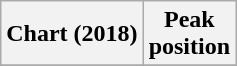<table class="wikitable plainrowheaders" style="text-align:center">
<tr>
<th scope="col">Chart (2018)</th>
<th scope="col">Peak<br>position</th>
</tr>
<tr>
</tr>
</table>
